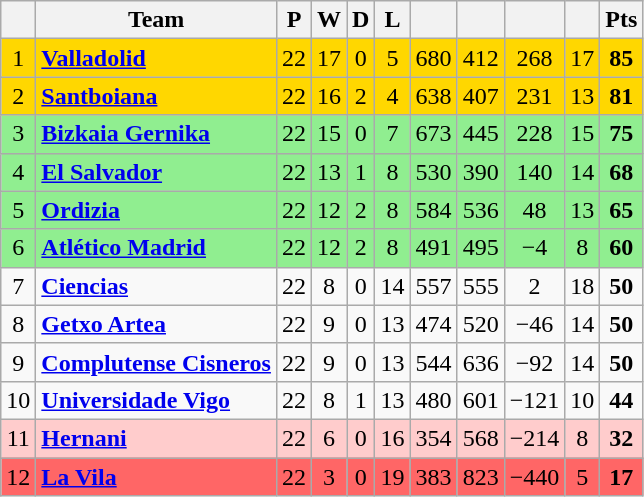<table class="wikitable sortable" style="text-align: center;">
<tr>
<th align="center"></th>
<th align="center">Team</th>
<th align="center">P</th>
<th align="center">W</th>
<th align="center">D</th>
<th align="center">L</th>
<th align="center"></th>
<th align="center"></th>
<th align="center"></th>
<th align="center"></th>
<th align="center">Pts</th>
</tr>
<tr style="background:#FFD700;">
<td>1</td>
<td align="left"><strong><a href='#'>Valladolid</a> </strong></td>
<td>22</td>
<td>17</td>
<td>0</td>
<td>5</td>
<td>680</td>
<td>412</td>
<td>268</td>
<td>17</td>
<td><strong>85</strong></td>
</tr>
<tr ! style="background:#FFD700;">
<td>2</td>
<td align="left"><strong><a href='#'>Santboiana</a>     </strong></td>
<td>22</td>
<td>16</td>
<td>2</td>
<td>4</td>
<td>638</td>
<td>407</td>
<td>231</td>
<td>13</td>
<td><strong>81</strong></td>
</tr>
<tr ! style="background:#90EE90;">
<td>3</td>
<td align="left"><strong><a href='#'>Bizkaia Gernika</a>     </strong></td>
<td>22</td>
<td>15</td>
<td>0</td>
<td>7</td>
<td>673</td>
<td>445</td>
<td>228</td>
<td>15</td>
<td><strong>75</strong></td>
</tr>
<tr ! style="background:#90EE90;">
<td>4</td>
<td align="left"><strong><a href='#'>El Salvador</a> </strong></td>
<td>22</td>
<td>13</td>
<td>1</td>
<td>8</td>
<td>530</td>
<td>390</td>
<td>140</td>
<td>14</td>
<td><strong>68</strong></td>
</tr>
<tr ! style="background:#90EE90;">
<td>5</td>
<td align="left"><strong><a href='#'>Ordizia</a>      </strong></td>
<td>22</td>
<td>12</td>
<td>2</td>
<td>8</td>
<td>584</td>
<td>536</td>
<td>48</td>
<td>13</td>
<td><strong>65</strong></td>
</tr>
<tr ! style="background:#90EE90;">
<td>6</td>
<td align="left"><strong><a href='#'>Atlético Madrid</a>   </strong></td>
<td>22</td>
<td>12</td>
<td>2</td>
<td>8</td>
<td>491</td>
<td>495</td>
<td>−4</td>
<td>8</td>
<td><strong>60</strong></td>
</tr>
<tr>
<td>7</td>
<td align="left"><strong><a href='#'>Ciencias</a></strong></td>
<td>22</td>
<td>8</td>
<td>0</td>
<td>14</td>
<td>557</td>
<td>555</td>
<td>2</td>
<td>18</td>
<td><strong>50</strong></td>
</tr>
<tr>
<td>8</td>
<td align="left"><strong><a href='#'>Getxo Artea</a>     </strong></td>
<td>22</td>
<td>9</td>
<td>0</td>
<td>13</td>
<td>474</td>
<td>520</td>
<td>−46</td>
<td>14</td>
<td><strong>50</strong></td>
</tr>
<tr>
<td>9</td>
<td align="left"><strong><a href='#'>Complutense Cisneros</a> </strong></td>
<td>22</td>
<td>9</td>
<td>0</td>
<td>13</td>
<td>544</td>
<td>636</td>
<td>−92</td>
<td>14</td>
<td><strong>50</strong></td>
</tr>
<tr>
<td>10</td>
<td align="left"><strong><a href='#'>Universidade Vigo</a>  </strong></td>
<td>22</td>
<td>8</td>
<td>1</td>
<td>13</td>
<td>480</td>
<td>601</td>
<td>−121</td>
<td>10</td>
<td><strong>44</strong></td>
</tr>
<tr ! style="background:#FFCCCC;">
<td>11</td>
<td align="left"><strong><a href='#'>Hernani</a>         </strong></td>
<td>22</td>
<td>6</td>
<td>0</td>
<td>16</td>
<td>354</td>
<td>568</td>
<td>−214</td>
<td>8</td>
<td><strong>32</strong></td>
</tr>
<tr ! style="background:#FF6666;">
<td>12</td>
<td align="left"><strong><a href='#'>La Vila</a>     </strong></td>
<td>22</td>
<td>3</td>
<td>0</td>
<td>19</td>
<td>383</td>
<td>823</td>
<td>−440</td>
<td>5</td>
<td><strong>17</strong></td>
</tr>
</table>
